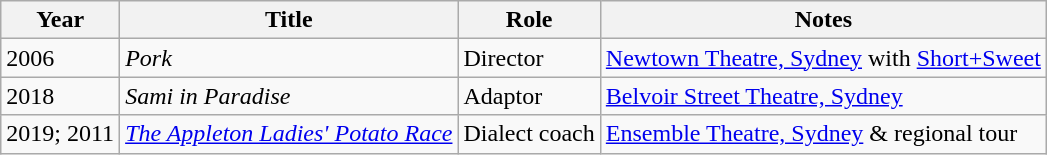<table class="wikitable sortable">
<tr>
<th>Year</th>
<th>Title</th>
<th>Role</th>
<th>Notes</th>
</tr>
<tr>
<td>2006</td>
<td><em>Pork</em></td>
<td>Director</td>
<td><a href='#'>Newtown Theatre, Sydney</a> with <a href='#'>Short+Sweet</a></td>
</tr>
<tr>
<td>2018</td>
<td><em>Sami in Paradise</em></td>
<td>Adaptor</td>
<td><a href='#'>Belvoir Street Theatre, Sydney</a></td>
</tr>
<tr>
<td>2019; 2011</td>
<td><em><a href='#'>The Appleton Ladies' Potato Race</a></em></td>
<td>Dialect coach</td>
<td><a href='#'>Ensemble Theatre, Sydney</a> & regional tour</td>
</tr>
</table>
